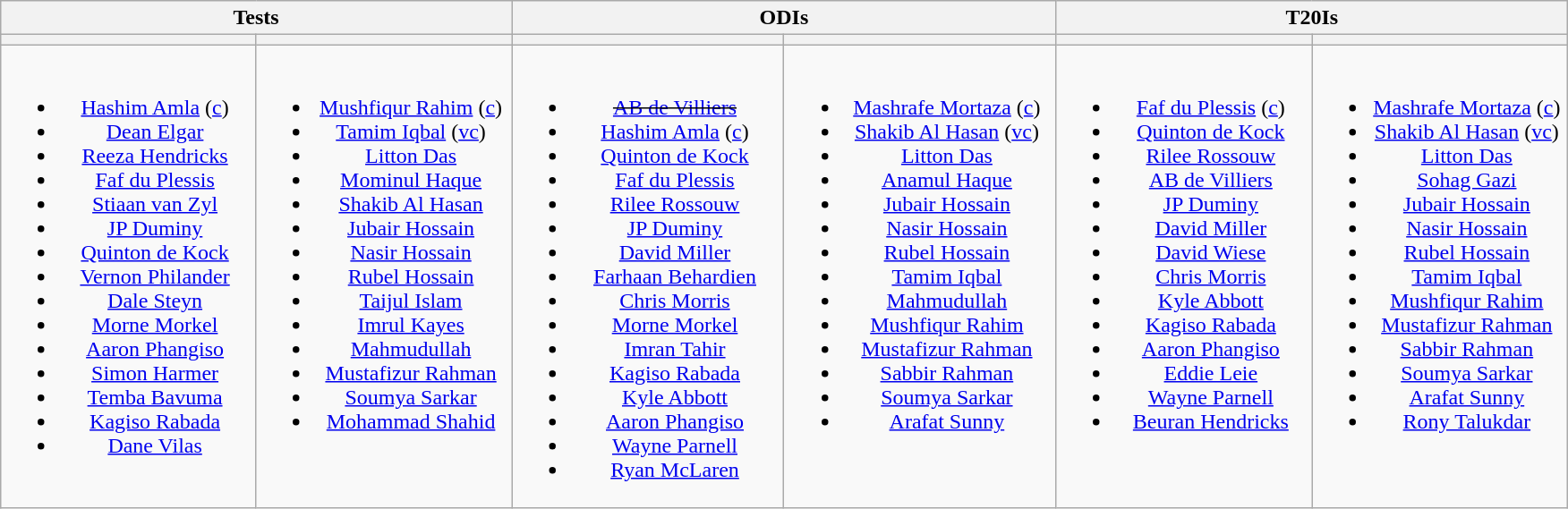<table class="wikitable" style="text-align:center; margin:auto">
<tr>
<th colspan=2>Tests</th>
<th colspan=2>ODIs</th>
<th colspan=2>T20Is</th>
</tr>
<tr>
<th style="width:16%"></th>
<th style="width:16%"></th>
<th style="width:17%"></th>
<th style="width:17%"></th>
<th style="width:16%"></th>
<th style="width:16%"></th>
</tr>
<tr style="vertical-align:top">
<td><br><ul><li><a href='#'>Hashim Amla</a> (<a href='#'>c</a>)</li><li><a href='#'>Dean Elgar</a></li><li><a href='#'>Reeza Hendricks</a></li><li><a href='#'>Faf du Plessis</a></li><li><a href='#'>Stiaan van Zyl</a></li><li><a href='#'>JP Duminy</a></li><li><a href='#'>Quinton de Kock</a></li><li><a href='#'>Vernon Philander</a></li><li><a href='#'>Dale Steyn</a></li><li><a href='#'>Morne Morkel</a></li><li><a href='#'>Aaron Phangiso</a></li><li><a href='#'>Simon Harmer</a></li><li><a href='#'>Temba Bavuma</a></li><li><a href='#'>Kagiso Rabada</a></li><li><a href='#'>Dane Vilas</a></li></ul></td>
<td><br><ul><li><a href='#'>Mushfiqur Rahim</a> (<a href='#'>c</a>)</li><li><a href='#'>Tamim Iqbal</a> (<a href='#'>vc</a>)</li><li><a href='#'>Litton Das</a></li><li><a href='#'>Mominul Haque</a></li><li><a href='#'>Shakib Al Hasan</a></li><li><a href='#'>Jubair Hossain</a></li><li><a href='#'>Nasir Hossain</a></li><li><a href='#'>Rubel Hossain</a></li><li><a href='#'>Taijul Islam</a></li><li><a href='#'>Imrul Kayes</a></li><li><a href='#'>Mahmudullah</a></li><li><a href='#'>Mustafizur Rahman</a></li><li><a href='#'>Soumya Sarkar</a></li><li><a href='#'>Mohammad Shahid</a></li></ul></td>
<td><br><ul><li><s><a href='#'>AB de Villiers</a></s></li><li><a href='#'>Hashim Amla</a> (<a href='#'>c</a>)</li><li><a href='#'>Quinton de Kock</a></li><li><a href='#'>Faf du Plessis</a></li><li><a href='#'>Rilee Rossouw</a></li><li><a href='#'>JP Duminy</a></li><li><a href='#'>David Miller</a></li><li><a href='#'>Farhaan Behardien</a></li><li><a href='#'>Chris Morris</a></li><li><a href='#'>Morne Morkel</a></li><li><a href='#'>Imran Tahir</a></li><li><a href='#'>Kagiso Rabada</a></li><li><a href='#'>Kyle Abbott</a></li><li><a href='#'>Aaron Phangiso</a></li><li><a href='#'>Wayne Parnell</a></li><li><a href='#'>Ryan McLaren</a></li></ul></td>
<td><br><ul><li><a href='#'>Mashrafe Mortaza</a> (<a href='#'>c</a>)</li><li><a href='#'>Shakib Al Hasan</a> (<a href='#'>vc</a>)</li><li><a href='#'>Litton Das</a></li><li><a href='#'>Anamul Haque</a></li><li><a href='#'>Jubair Hossain</a></li><li><a href='#'>Nasir Hossain</a></li><li><a href='#'>Rubel Hossain</a></li><li><a href='#'>Tamim Iqbal</a></li><li><a href='#'>Mahmudullah</a></li><li><a href='#'>Mushfiqur Rahim</a></li><li><a href='#'>Mustafizur Rahman</a></li><li><a href='#'>Sabbir Rahman</a></li><li><a href='#'>Soumya Sarkar</a></li><li><a href='#'>Arafat Sunny</a></li></ul></td>
<td><br><ul><li><a href='#'>Faf du Plessis</a> (<a href='#'>c</a>)</li><li><a href='#'>Quinton de Kock</a></li><li><a href='#'>Rilee Rossouw</a></li><li><a href='#'>AB de Villiers</a></li><li><a href='#'>JP Duminy</a></li><li><a href='#'>David Miller</a></li><li><a href='#'>David Wiese</a></li><li><a href='#'>Chris Morris</a></li><li><a href='#'>Kyle Abbott</a></li><li><a href='#'>Kagiso Rabada</a></li><li><a href='#'>Aaron Phangiso</a></li><li><a href='#'>Eddie Leie</a></li><li><a href='#'>Wayne Parnell</a></li><li><a href='#'>Beuran Hendricks</a></li></ul></td>
<td><br><ul><li><a href='#'>Mashrafe Mortaza</a> (<a href='#'>c</a>)</li><li><a href='#'>Shakib Al Hasan</a> (<a href='#'>vc</a>)</li><li><a href='#'>Litton Das</a></li><li><a href='#'>Sohag Gazi</a></li><li><a href='#'>Jubair Hossain</a></li><li><a href='#'>Nasir Hossain</a></li><li><a href='#'>Rubel Hossain</a></li><li><a href='#'>Tamim Iqbal</a></li><li><a href='#'>Mushfiqur Rahim</a></li><li><a href='#'>Mustafizur Rahman</a></li><li><a href='#'>Sabbir Rahman</a></li><li><a href='#'>Soumya Sarkar</a></li><li><a href='#'>Arafat Sunny</a></li><li><a href='#'>Rony Talukdar</a></li></ul></td>
</tr>
</table>
